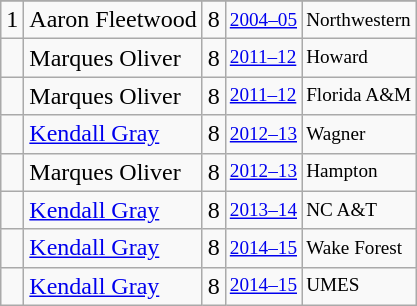<table class="wikitable">
<tr>
</tr>
<tr>
<td>1</td>
<td>Aaron Fleetwood</td>
<td>8</td>
<td style="font-size:80%;"><a href='#'>2004–05</a></td>
<td style="font-size:80%;">Northwestern</td>
</tr>
<tr>
<td></td>
<td>Marques Oliver</td>
<td>8</td>
<td style="font-size:80%;"><a href='#'>2011–12</a></td>
<td style="font-size:80%;">Howard</td>
</tr>
<tr>
<td></td>
<td>Marques Oliver</td>
<td>8</td>
<td style="font-size:80%;"><a href='#'>2011–12</a></td>
<td style="font-size:80%;">Florida A&M</td>
</tr>
<tr>
<td></td>
<td><a href='#'>Kendall Gray</a></td>
<td>8</td>
<td style="font-size:80%;"><a href='#'>2012–13</a></td>
<td style="font-size:80%;">Wagner</td>
</tr>
<tr>
<td></td>
<td>Marques Oliver</td>
<td>8</td>
<td style="font-size:80%;"><a href='#'>2012–13</a></td>
<td style="font-size:80%;">Hampton</td>
</tr>
<tr>
<td></td>
<td><a href='#'>Kendall Gray</a></td>
<td>8</td>
<td style="font-size:80%;"><a href='#'>2013–14</a></td>
<td style="font-size:80%;">NC A&T</td>
</tr>
<tr>
<td></td>
<td><a href='#'>Kendall Gray</a></td>
<td>8</td>
<td style="font-size:80%;"><a href='#'>2014–15</a></td>
<td style="font-size:80%;">Wake Forest</td>
</tr>
<tr>
<td></td>
<td><a href='#'>Kendall Gray</a></td>
<td>8</td>
<td style="font-size:80%;"><a href='#'>2014–15</a></td>
<td style="font-size:80%;">UMES</td>
</tr>
</table>
